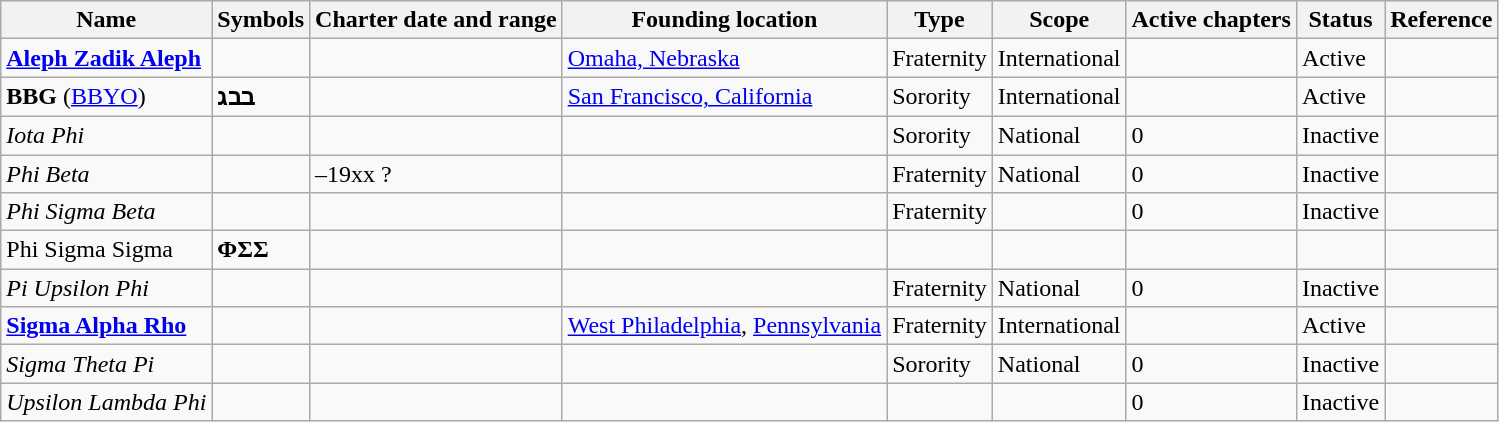<table class="wikitable sortable">
<tr>
<th>Name</th>
<th>Symbols</th>
<th>Charter date and range</th>
<th>Founding location</th>
<th>Type</th>
<th>Scope</th>
<th>Active chapters</th>
<th>Status</th>
<th>Reference</th>
</tr>
<tr>
<td><strong><a href='#'>Aleph Zadik Aleph</a></strong></td>
<td><span><strong></strong></span></td>
<td></td>
<td><a href='#'>Omaha, Nebraska</a></td>
<td>Fraternity</td>
<td>International</td>
<td></td>
<td>Active</td>
<td></td>
</tr>
<tr>
<td><strong>BBG</strong> (<a href='#'>BBYO</a>)</td>
<td><strong>בבג</strong></td>
<td></td>
<td><a href='#'>San Francisco, California</a></td>
<td>Sorority</td>
<td>International</td>
<td></td>
<td>Active</td>
<td></td>
</tr>
<tr>
<td><em>Iota Phi</em></td>
<td><strong></strong></td>
<td></td>
<td></td>
<td>Sorority</td>
<td>National</td>
<td>0</td>
<td>Inactive</td>
<td></td>
</tr>
<tr>
<td><em>Phi Beta</em></td>
<td><strong></strong></td>
<td>–19xx ?</td>
<td></td>
<td>Fraternity</td>
<td>National</td>
<td>0</td>
<td>Inactive</td>
<td></td>
</tr>
<tr>
<td><em>Phi Sigma Beta</em></td>
<td><strong></strong></td>
<td></td>
<td></td>
<td>Fraternity</td>
<td></td>
<td>0</td>
<td>Inactive</td>
<td></td>
</tr>
<tr>
<td>Phi Sigma Sigma</td>
<td><strong>ΦΣΣ</strong></td>
<td></td>
<td></td>
<td></td>
<td></td>
<td></td>
<td></td>
<td></td>
</tr>
<tr>
<td><em>Pi Upsilon Phi</em></td>
<td><strong></strong></td>
<td></td>
<td></td>
<td>Fraternity</td>
<td>National</td>
<td>0</td>
<td>Inactive</td>
<td></td>
</tr>
<tr>
<td><strong><a href='#'>Sigma Alpha Rho</a></strong></td>
<td><strong></strong></td>
<td></td>
<td><a href='#'>West Philadelphia</a>, <a href='#'>Pennsylvania</a></td>
<td>Fraternity</td>
<td>International</td>
<td></td>
<td>Active</td>
<td></td>
</tr>
<tr>
<td><em>Sigma Theta Pi</em></td>
<td><strong></strong></td>
<td></td>
<td></td>
<td>Sorority</td>
<td>National</td>
<td>0</td>
<td>Inactive</td>
<td></td>
</tr>
<tr>
<td><em>Upsilon Lambda Phi</em></td>
<td><strong></strong></td>
<td></td>
<td></td>
<td></td>
<td></td>
<td>0</td>
<td>Inactive</td>
<td></td>
</tr>
</table>
